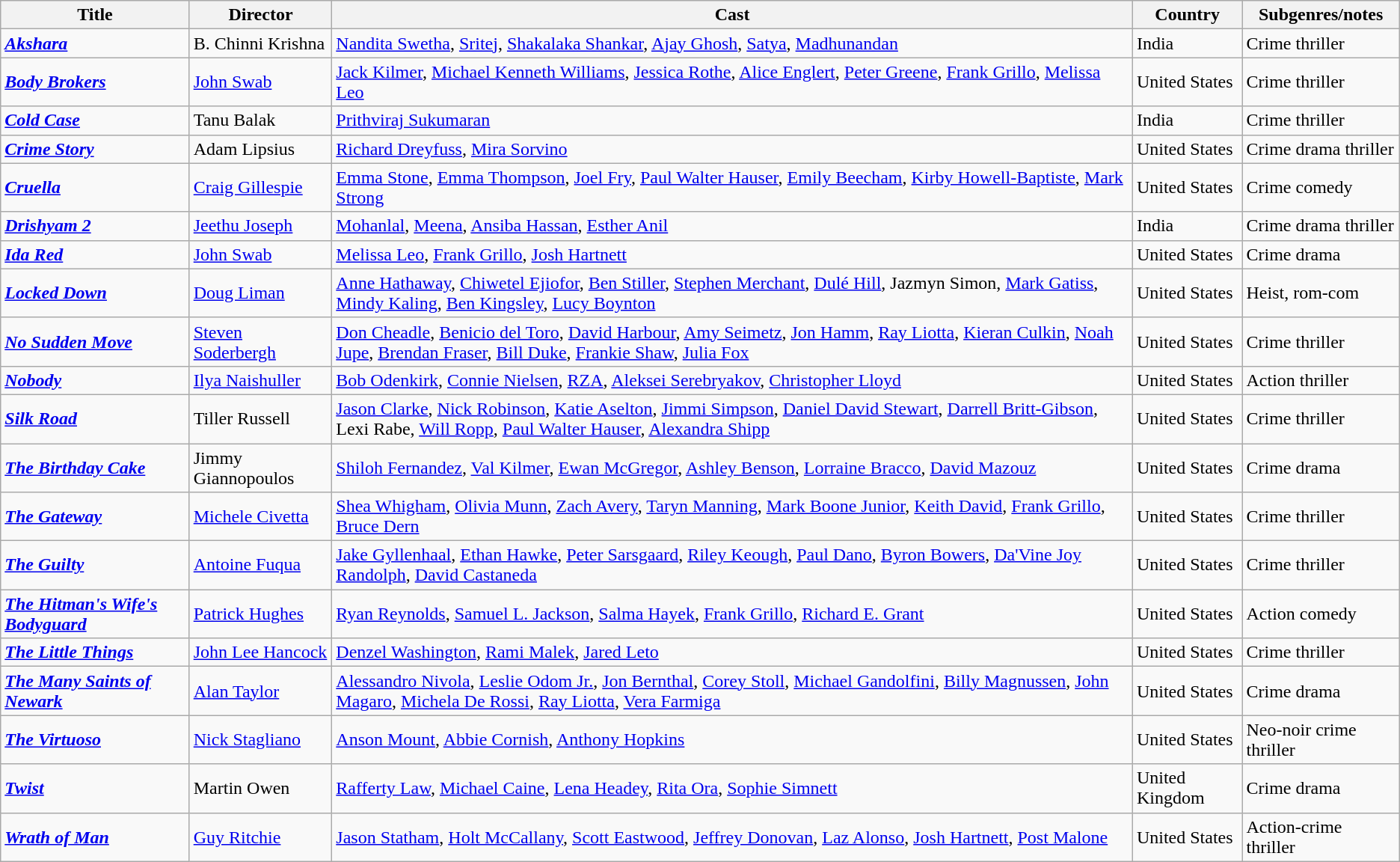<table class="wikitable sortable">
<tr>
<th>Title</th>
<th>Director</th>
<th>Cast</th>
<th>Country</th>
<th>Subgenres/notes</th>
</tr>
<tr>
<td><strong><em><a href='#'>Akshara</a></em></strong></td>
<td>B. Chinni Krishna</td>
<td><a href='#'>Nandita Swetha</a>, <a href='#'>Sritej</a>, <a href='#'>Shakalaka Shankar</a>, <a href='#'>Ajay Ghosh</a>, <a href='#'>Satya</a>, <a href='#'>Madhunandan</a></td>
<td>India</td>
<td>Crime thriller</td>
</tr>
<tr>
<td><strong><em><a href='#'>Body Brokers</a></em></strong></td>
<td><a href='#'>John Swab</a></td>
<td><a href='#'>Jack Kilmer</a>, <a href='#'>Michael Kenneth Williams</a>, <a href='#'>Jessica Rothe</a>, <a href='#'>Alice Englert</a>, <a href='#'>Peter Greene</a>, <a href='#'>Frank Grillo</a>, <a href='#'>Melissa Leo</a></td>
<td>United States</td>
<td>Crime thriller</td>
</tr>
<tr>
<td><strong><em><a href='#'>Cold Case</a></em></strong></td>
<td>Tanu Balak</td>
<td><a href='#'>Prithviraj Sukumaran</a></td>
<td>India</td>
<td>Crime thriller</td>
</tr>
<tr>
<td><em><a href='#'><strong>Crime Story</strong></a></em></td>
<td>Adam Lipsius</td>
<td><a href='#'>Richard Dreyfuss</a>, <a href='#'>Mira Sorvino</a></td>
<td>United States</td>
<td>Crime drama thriller</td>
</tr>
<tr>
<td><strong><em><a href='#'>Cruella</a></em></strong></td>
<td><a href='#'>Craig Gillespie</a></td>
<td><a href='#'>Emma Stone</a>, <a href='#'>Emma Thompson</a>, <a href='#'>Joel Fry</a>, <a href='#'>Paul Walter Hauser</a>, <a href='#'>Emily Beecham</a>, <a href='#'>Kirby Howell-Baptiste</a>, <a href='#'>Mark Strong</a></td>
<td>United States</td>
<td>Crime comedy</td>
</tr>
<tr>
<td><strong><em><a href='#'>Drishyam 2</a></em></strong></td>
<td><a href='#'>Jeethu Joseph</a></td>
<td><a href='#'>Mohanlal</a>, <a href='#'>Meena</a>, <a href='#'>Ansiba Hassan</a>, <a href='#'>Esther Anil</a></td>
<td>India</td>
<td>Crime drama thriller</td>
</tr>
<tr>
<td><strong><em><a href='#'>Ida Red</a></em></strong></td>
<td><a href='#'>John Swab</a></td>
<td><a href='#'>Melissa Leo</a>, <a href='#'>Frank Grillo</a>, <a href='#'>Josh Hartnett</a></td>
<td>United States</td>
<td>Crime drama</td>
</tr>
<tr>
<td><strong><em><a href='#'>Locked Down</a></em></strong></td>
<td><a href='#'>Doug Liman</a></td>
<td><a href='#'>Anne Hathaway</a>, <a href='#'>Chiwetel Ejiofor</a>, <a href='#'>Ben Stiller</a>, <a href='#'>Stephen Merchant</a>, <a href='#'>Dulé Hill</a>, Jazmyn Simon, <a href='#'>Mark Gatiss</a>, <a href='#'>Mindy Kaling</a>, <a href='#'>Ben Kingsley</a>, <a href='#'>Lucy Boynton</a></td>
<td>United States</td>
<td>Heist, rom-com</td>
</tr>
<tr>
<td><strong><em><a href='#'>No Sudden Move</a></em></strong></td>
<td><a href='#'>Steven Soderbergh</a></td>
<td><a href='#'>Don Cheadle</a>, <a href='#'>Benicio del Toro</a>, <a href='#'>David Harbour</a>, <a href='#'>Amy Seimetz</a>, <a href='#'>Jon Hamm</a>, <a href='#'>Ray Liotta</a>, <a href='#'>Kieran Culkin</a>, <a href='#'>Noah Jupe</a>, <a href='#'>Brendan Fraser</a>, <a href='#'>Bill Duke</a>, <a href='#'>Frankie Shaw</a>, <a href='#'>Julia Fox</a></td>
<td>United States</td>
<td>Crime thriller</td>
</tr>
<tr>
<td><em><a href='#'><strong>Nobody</strong></a></em></td>
<td><a href='#'>Ilya Naishuller</a></td>
<td><a href='#'>Bob Odenkirk</a>, <a href='#'>Connie Nielsen</a>, <a href='#'>RZA</a>, <a href='#'>Aleksei Serebryakov</a>, <a href='#'>Christopher Lloyd</a></td>
<td>United States</td>
<td>Action thriller</td>
</tr>
<tr>
<td><strong><em><a href='#'>Silk Road</a></em></strong></td>
<td>Tiller Russell</td>
<td><a href='#'>Jason Clarke</a>, <a href='#'>Nick Robinson</a>, <a href='#'>Katie Aselton</a>, <a href='#'>Jimmi Simpson</a>, <a href='#'>Daniel David Stewart</a>, <a href='#'>Darrell Britt-Gibson</a>, Lexi Rabe, <a href='#'>Will Ropp</a>, <a href='#'>Paul Walter Hauser</a>, <a href='#'>Alexandra Shipp</a></td>
<td>United States</td>
<td>Crime thriller</td>
</tr>
<tr>
<td><strong><em><a href='#'>The Birthday Cake</a></em></strong></td>
<td>Jimmy Giannopoulos</td>
<td><a href='#'>Shiloh Fernandez</a>, <a href='#'>Val Kilmer</a>, <a href='#'>Ewan McGregor</a>, <a href='#'>Ashley Benson</a>, <a href='#'>Lorraine Bracco</a>, <a href='#'>David Mazouz</a></td>
<td>United States</td>
<td>Crime drama</td>
</tr>
<tr>
<td><em><a href='#'><strong>The Gateway</strong></a></em></td>
<td><a href='#'>Michele Civetta</a></td>
<td><a href='#'>Shea Whigham</a>, <a href='#'>Olivia Munn</a>, <a href='#'>Zach Avery</a>, <a href='#'>Taryn Manning</a>, <a href='#'>Mark Boone Junior</a>, <a href='#'>Keith David</a>, <a href='#'>Frank Grillo</a>, <a href='#'>Bruce Dern</a></td>
<td>United States</td>
<td>Crime thriller</td>
</tr>
<tr>
<td><strong><em><a href='#'>The Guilty</a></em></strong></td>
<td><a href='#'>Antoine Fuqua</a></td>
<td><a href='#'>Jake Gyllenhaal</a>, <a href='#'>Ethan Hawke</a>, <a href='#'>Peter Sarsgaard</a>, <a href='#'>Riley Keough</a>, <a href='#'>Paul Dano</a>, <a href='#'>Byron Bowers</a>, <a href='#'>Da'Vine Joy Randolph</a>, <a href='#'>David Castaneda</a></td>
<td>United States</td>
<td>Crime thriller</td>
</tr>
<tr>
<td><strong><em><a href='#'>The Hitman's Wife's Bodyguard</a></em></strong></td>
<td><a href='#'>Patrick Hughes</a></td>
<td><a href='#'>Ryan Reynolds</a>, <a href='#'>Samuel L. Jackson</a>, <a href='#'>Salma Hayek</a>, <a href='#'>Frank Grillo</a>, <a href='#'>Richard E. Grant</a></td>
<td>United States</td>
<td>Action comedy</td>
</tr>
<tr>
<td><strong><em><a href='#'>The Little Things</a></em></strong></td>
<td><a href='#'>John Lee Hancock</a></td>
<td><a href='#'>Denzel Washington</a>, <a href='#'>Rami Malek</a>, <a href='#'>Jared Leto</a></td>
<td>United States</td>
<td>Crime thriller</td>
</tr>
<tr>
<td><strong><em><a href='#'>The Many Saints of Newark</a></em></strong></td>
<td><a href='#'>Alan Taylor</a></td>
<td><a href='#'>Alessandro Nivola</a>, <a href='#'>Leslie Odom Jr.</a>, <a href='#'>Jon Bernthal</a>, <a href='#'>Corey Stoll</a>, <a href='#'>Michael Gandolfini</a>, <a href='#'>Billy Magnussen</a>, <a href='#'>John Magaro</a>, <a href='#'>Michela De Rossi</a>, <a href='#'>Ray Liotta</a>, <a href='#'>Vera Farmiga</a></td>
<td>United States</td>
<td>Crime drama</td>
</tr>
<tr>
<td><strong><em><a href='#'>The Virtuoso</a></em></strong></td>
<td><a href='#'>Nick Stagliano</a></td>
<td><a href='#'>Anson Mount</a>, <a href='#'>Abbie Cornish</a>, <a href='#'>Anthony Hopkins</a></td>
<td>United States</td>
<td>Neo-noir crime thriller</td>
</tr>
<tr>
<td><strong><em><a href='#'>Twist</a></em></strong></td>
<td>Martin Owen</td>
<td><a href='#'>Rafferty Law</a>, <a href='#'>Michael Caine</a>, <a href='#'>Lena Headey</a>, <a href='#'>Rita Ora</a>, <a href='#'>Sophie Simnett</a></td>
<td>United Kingdom</td>
<td>Crime drama</td>
</tr>
<tr>
<td><strong><em><a href='#'>Wrath of Man</a></em></strong></td>
<td><a href='#'>Guy Ritchie</a></td>
<td><a href='#'>Jason Statham</a>, <a href='#'>Holt McCallany</a>, <a href='#'>Scott Eastwood</a>, <a href='#'>Jeffrey Donovan</a>, <a href='#'>Laz Alonso</a>, <a href='#'>Josh Hartnett</a>, <a href='#'>Post Malone</a></td>
<td>United States</td>
<td>Action-crime thriller</td>
</tr>
</table>
